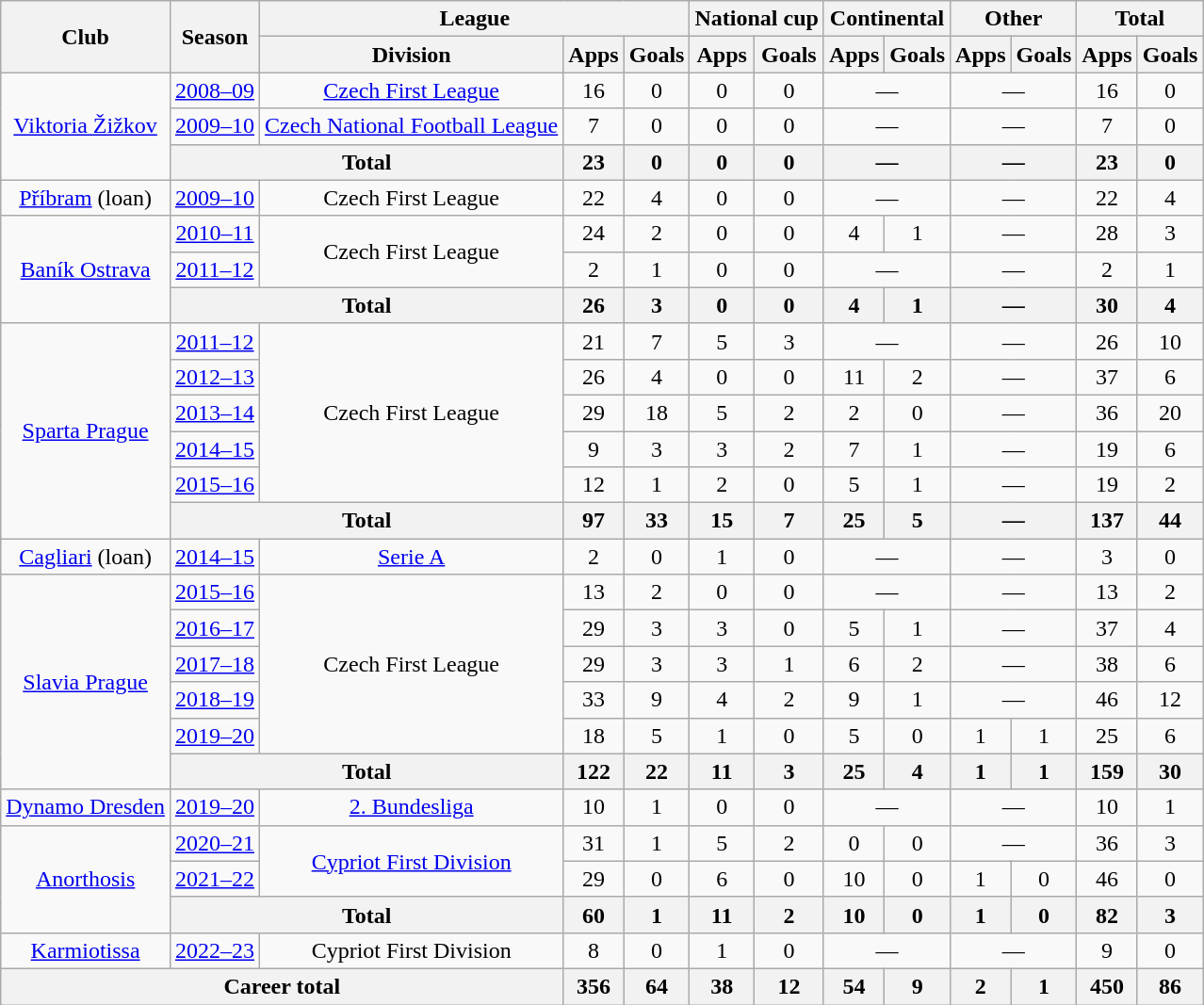<table class="wikitable" style="text-align:center">
<tr>
<th rowspan="2">Club</th>
<th rowspan="2">Season</th>
<th colspan="3">League</th>
<th colspan="2">National cup</th>
<th colspan="2">Continental</th>
<th colspan="2">Other</th>
<th colspan="2">Total</th>
</tr>
<tr>
<th>Division</th>
<th>Apps</th>
<th>Goals</th>
<th>Apps</th>
<th>Goals</th>
<th>Apps</th>
<th>Goals</th>
<th>Apps</th>
<th>Goals</th>
<th>Apps</th>
<th>Goals</th>
</tr>
<tr>
<td rowspan="3"><a href='#'>Viktoria Žižkov</a></td>
<td><a href='#'>2008–09</a></td>
<td><a href='#'>Czech First League</a></td>
<td>16</td>
<td>0</td>
<td>0</td>
<td>0</td>
<td colspan="2">—</td>
<td colspan="2">—</td>
<td>16</td>
<td>0</td>
</tr>
<tr>
<td><a href='#'>2009–10</a></td>
<td><a href='#'>Czech National Football League</a></td>
<td>7</td>
<td>0</td>
<td>0</td>
<td>0</td>
<td colspan="2">—</td>
<td colspan="2">—</td>
<td>7</td>
<td>0</td>
</tr>
<tr>
<th colspan="2">Total</th>
<th>23</th>
<th>0</th>
<th>0</th>
<th>0</th>
<th colspan="2">—</th>
<th colspan="2">—</th>
<th>23</th>
<th>0</th>
</tr>
<tr>
<td><a href='#'>Příbram</a> (loan)</td>
<td><a href='#'>2009–10</a></td>
<td>Czech First League</td>
<td>22</td>
<td>4</td>
<td>0</td>
<td>0</td>
<td colspan="2">—</td>
<td colspan="2">—</td>
<td>22</td>
<td>4</td>
</tr>
<tr>
<td rowspan="3"><a href='#'>Baník Ostrava</a></td>
<td><a href='#'>2010–11</a></td>
<td rowspan="2">Czech First League</td>
<td>24</td>
<td>2</td>
<td>0</td>
<td>0</td>
<td>4</td>
<td>1</td>
<td colspan="2">—</td>
<td>28</td>
<td>3</td>
</tr>
<tr>
<td><a href='#'>2011–12</a></td>
<td>2</td>
<td>1</td>
<td>0</td>
<td>0</td>
<td colspan="2">—</td>
<td colspan="2">—</td>
<td>2</td>
<td>1</td>
</tr>
<tr>
<th colspan="2">Total</th>
<th>26</th>
<th>3</th>
<th>0</th>
<th>0</th>
<th>4</th>
<th>1</th>
<th colspan="2">—</th>
<th>30</th>
<th>4</th>
</tr>
<tr>
<td rowspan="6"><a href='#'>Sparta Prague</a></td>
<td><a href='#'>2011–12</a></td>
<td rowspan="5">Czech First League</td>
<td>21</td>
<td>7</td>
<td>5</td>
<td>3</td>
<td colspan="2">—</td>
<td colspan="2">—</td>
<td>26</td>
<td>10</td>
</tr>
<tr>
<td><a href='#'>2012–13</a></td>
<td>26</td>
<td>4</td>
<td>0</td>
<td>0</td>
<td>11</td>
<td>2</td>
<td colspan="2">—</td>
<td>37</td>
<td>6</td>
</tr>
<tr>
<td><a href='#'>2013–14</a></td>
<td>29</td>
<td>18</td>
<td>5</td>
<td>2</td>
<td>2</td>
<td>0</td>
<td colspan="2">—</td>
<td>36</td>
<td>20</td>
</tr>
<tr>
<td><a href='#'>2014–15</a></td>
<td>9</td>
<td>3</td>
<td>3</td>
<td>2</td>
<td>7</td>
<td>1</td>
<td colspan="2">—</td>
<td>19</td>
<td>6</td>
</tr>
<tr>
<td><a href='#'>2015–16</a></td>
<td>12</td>
<td>1</td>
<td>2</td>
<td>0</td>
<td>5</td>
<td>1</td>
<td colspan="2">—</td>
<td>19</td>
<td>2</td>
</tr>
<tr>
<th colspan="2">Total</th>
<th>97</th>
<th>33</th>
<th>15</th>
<th>7</th>
<th>25</th>
<th>5</th>
<th colspan="2">—</th>
<th>137</th>
<th>44</th>
</tr>
<tr>
<td><a href='#'>Cagliari</a> (loan)</td>
<td><a href='#'>2014–15</a></td>
<td><a href='#'>Serie A</a></td>
<td>2</td>
<td>0</td>
<td>1</td>
<td>0</td>
<td colspan="2">—</td>
<td colspan="2">—</td>
<td>3</td>
<td>0</td>
</tr>
<tr>
<td rowspan="6"><a href='#'>Slavia Prague</a></td>
<td><a href='#'>2015–16</a></td>
<td rowspan="5">Czech First League</td>
<td>13</td>
<td>2</td>
<td>0</td>
<td>0</td>
<td colspan="2">—</td>
<td colspan="2">—</td>
<td>13</td>
<td>2</td>
</tr>
<tr>
<td><a href='#'>2016–17</a></td>
<td>29</td>
<td>3</td>
<td>3</td>
<td>0</td>
<td>5</td>
<td>1</td>
<td colspan="2">—</td>
<td>37</td>
<td>4</td>
</tr>
<tr>
<td><a href='#'>2017–18</a></td>
<td>29</td>
<td>3</td>
<td>3</td>
<td>1</td>
<td>6</td>
<td>2</td>
<td colspan="2">—</td>
<td>38</td>
<td>6</td>
</tr>
<tr>
<td><a href='#'>2018–19</a></td>
<td>33</td>
<td>9</td>
<td>4</td>
<td>2</td>
<td>9</td>
<td>1</td>
<td colspan="2">—</td>
<td>46</td>
<td>12</td>
</tr>
<tr>
<td><a href='#'>2019–20</a></td>
<td>18</td>
<td>5</td>
<td>1</td>
<td>0</td>
<td>5</td>
<td>0</td>
<td>1</td>
<td>1</td>
<td>25</td>
<td>6</td>
</tr>
<tr>
<th colspan="2">Total</th>
<th>122</th>
<th>22</th>
<th>11</th>
<th>3</th>
<th>25</th>
<th>4</th>
<th>1</th>
<th>1</th>
<th>159</th>
<th>30</th>
</tr>
<tr>
<td><a href='#'>Dynamo Dresden</a></td>
<td><a href='#'>2019–20</a></td>
<td><a href='#'>2. Bundesliga</a></td>
<td>10</td>
<td>1</td>
<td>0</td>
<td>0</td>
<td colspan="2">—</td>
<td colspan="2">—</td>
<td>10</td>
<td>1</td>
</tr>
<tr>
<td rowspan="3"><a href='#'>Anorthosis</a></td>
<td><a href='#'>2020–21</a></td>
<td rowspan="2"><a href='#'>Cypriot First Division</a></td>
<td>31</td>
<td>1</td>
<td>5</td>
<td>2</td>
<td>0</td>
<td>0</td>
<td colspan="2">—</td>
<td>36</td>
<td>3</td>
</tr>
<tr>
<td><a href='#'>2021–22</a></td>
<td>29</td>
<td>0</td>
<td>6</td>
<td>0</td>
<td>10</td>
<td>0</td>
<td>1</td>
<td>0</td>
<td>46</td>
<td>0</td>
</tr>
<tr>
<th colspan="2">Total</th>
<th>60</th>
<th>1</th>
<th>11</th>
<th>2</th>
<th>10</th>
<th>0</th>
<th>1</th>
<th>0</th>
<th>82</th>
<th>3</th>
</tr>
<tr>
<td><a href='#'>Karmiotissa</a></td>
<td><a href='#'>2022–23</a></td>
<td>Cypriot First Division</td>
<td>8</td>
<td>0</td>
<td>1</td>
<td>0</td>
<td colspan="2">—</td>
<td colspan="2">—</td>
<td>9</td>
<td>0</td>
</tr>
<tr>
<th colspan="3">Career total</th>
<th>356</th>
<th>64</th>
<th>38</th>
<th>12</th>
<th>54</th>
<th>9</th>
<th>2</th>
<th>1</th>
<th>450</th>
<th>86</th>
</tr>
</table>
